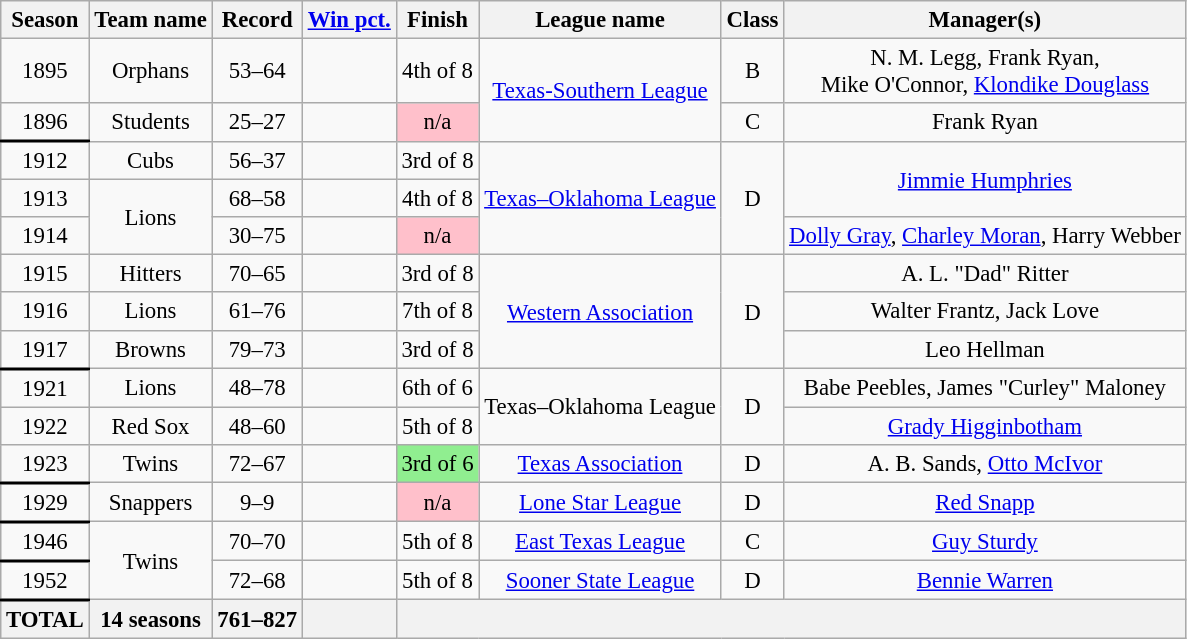<table class="wikitable" style="text-align:center; font-size: 95%;">
<tr>
<th>Season</th>
<th>Team name</th>
<th>Record</th>
<th><a href='#'>Win pct.</a></th>
<th>Finish</th>
<th>League name</th>
<th>Class</th>
<th>Manager(s)</th>
</tr>
<tr>
<td>1895</td>
<td>Orphans</td>
<td>53–64</td>
<td></td>
<td>4th of 8</td>
<td rowspan=2><a href='#'>Texas-Southern League</a></td>
<td>B</td>
<td>N. M. Legg, Frank Ryan,<br>Mike O'Connor, <a href='#'>Klondike Douglass</a></td>
</tr>
<tr>
<td style="border-bottom:2px solid black">1896</td>
<td>Students</td>
<td>25–27</td>
<td></td>
<td bgcolor=pink>n/a</td>
<td>C</td>
<td>Frank Ryan</td>
</tr>
<tr>
<td>1912</td>
<td>Cubs</td>
<td>56–37</td>
<td></td>
<td>3rd of 8</td>
<td rowspan=3><a href='#'>Texas–Oklahoma League</a></td>
<td rowspan=3>D</td>
<td rowspan=2><a href='#'>Jimmie Humphries</a></td>
</tr>
<tr>
<td>1913</td>
<td rowspan=2>Lions</td>
<td>68–58</td>
<td></td>
<td>4th of 8</td>
</tr>
<tr>
<td>1914</td>
<td>30–75</td>
<td></td>
<td bgcolor=pink>n/a</td>
<td><a href='#'>Dolly Gray</a>, <a href='#'>Charley Moran</a>, Harry Webber</td>
</tr>
<tr>
<td>1915</td>
<td>Hitters</td>
<td>70–65</td>
<td></td>
<td>3rd of 8</td>
<td rowspan=3><a href='#'>Western Association</a></td>
<td rowspan=3>D</td>
<td>A. L. "Dad" Ritter</td>
</tr>
<tr>
<td>1916</td>
<td>Lions</td>
<td>61–76</td>
<td></td>
<td>7th of 8</td>
<td>Walter Frantz, Jack Love</td>
</tr>
<tr>
<td style="border-bottom:2px solid black">1917</td>
<td>Browns</td>
<td>79–73</td>
<td></td>
<td>3rd of 8</td>
<td>Leo Hellman</td>
</tr>
<tr>
<td>1921</td>
<td>Lions</td>
<td>48–78</td>
<td></td>
<td>6th of 6</td>
<td rowspan=2>Texas–Oklahoma League</td>
<td rowspan=2>D</td>
<td>Babe Peebles, James "Curley" Maloney</td>
</tr>
<tr>
<td>1922</td>
<td>Red Sox</td>
<td>48–60</td>
<td></td>
<td>5th of 8</td>
<td><a href='#'>Grady Higginbotham</a></td>
</tr>
<tr>
<td style="border-bottom:2px solid black">1923</td>
<td>Twins</td>
<td>72–67</td>
<td></td>
<td bgcolor=lightgreen>3rd of 6</td>
<td><a href='#'>Texas Association</a></td>
<td>D</td>
<td>A. B. Sands, <a href='#'>Otto McIvor</a></td>
</tr>
<tr>
<td style="border-bottom:2px solid black">1929</td>
<td>Snappers</td>
<td>9–9</td>
<td></td>
<td bgcolor=pink>n/a</td>
<td><a href='#'>Lone Star League</a></td>
<td>D</td>
<td><a href='#'>Red Snapp</a></td>
</tr>
<tr>
<td style="border-bottom:2px solid black">1946</td>
<td rowspan=2>Twins</td>
<td>70–70</td>
<td></td>
<td>5th of 8</td>
<td><a href='#'>East Texas League</a></td>
<td>C</td>
<td><a href='#'>Guy Sturdy</a></td>
</tr>
<tr>
<td style="border-bottom:2px solid black">1952</td>
<td>72–68</td>
<td></td>
<td>5th of 8</td>
<td><a href='#'>Sooner State League</a></td>
<td>D</td>
<td><a href='#'>Bennie Warren</a></td>
</tr>
<tr>
<th>TOTAL</th>
<th>14 seasons</th>
<th>761–827</th>
<th></th>
<th colspan=4> </th>
</tr>
</table>
